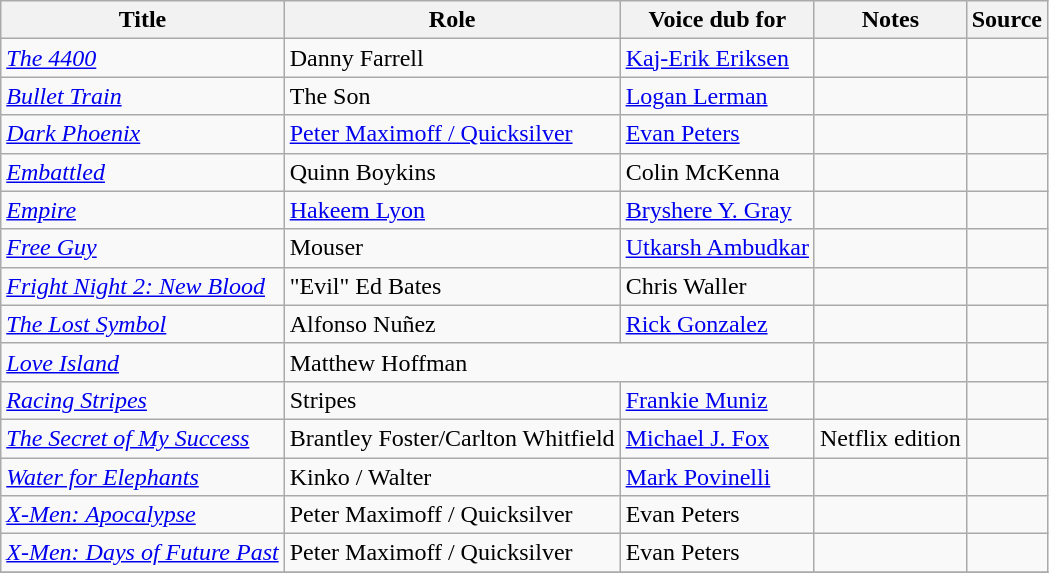<table class="wikitable sortable plainrowheaders">
<tr>
<th>Title</th>
<th>Role</th>
<th class=unsortable>Voice dub for</th>
<th class=unsortable>Notes</th>
<th class=unsortable>Source</th>
</tr>
<tr>
<td><em><a href='#'>The 4400</a></em></td>
<td>Danny Farrell</td>
<td><a href='#'>Kaj-Erik Eriksen</a></td>
<td></td>
<td></td>
</tr>
<tr>
<td><em><a href='#'>Bullet Train</a></em></td>
<td>The Son</td>
<td><a href='#'>Logan Lerman</a></td>
<td></td>
<td></td>
</tr>
<tr>
<td><em><a href='#'>Dark Phoenix</a></em></td>
<td><a href='#'>Peter Maximoff / Quicksilver</a></td>
<td><a href='#'>Evan Peters</a></td>
<td></td>
<td></td>
</tr>
<tr>
<td><em><a href='#'>Embattled</a></em></td>
<td>Quinn Boykins</td>
<td>Colin McKenna</td>
<td></td>
<td></td>
</tr>
<tr>
<td><em><a href='#'>Empire</a></em></td>
<td><a href='#'>Hakeem Lyon</a></td>
<td><a href='#'>Bryshere Y. Gray</a></td>
<td></td>
<td></td>
</tr>
<tr>
<td><em><a href='#'>Free Guy</a></em></td>
<td>Mouser</td>
<td><a href='#'>Utkarsh Ambudkar</a></td>
<td></td>
<td></td>
</tr>
<tr>
<td><em><a href='#'>Fright Night 2: New Blood</a></em></td>
<td>"Evil" Ed Bates</td>
<td>Chris Waller</td>
<td></td>
<td></td>
</tr>
<tr>
<td><em><a href='#'>The Lost Symbol</a></em></td>
<td>Alfonso Nuñez</td>
<td><a href='#'>Rick Gonzalez</a></td>
<td></td>
<td></td>
</tr>
<tr>
<td><em><a href='#'>Love Island</a></em></td>
<td colspan="2">Matthew Hoffman</td>
<td></td>
<td></td>
</tr>
<tr>
<td><em><a href='#'>Racing Stripes</a></em></td>
<td>Stripes</td>
<td><a href='#'>Frankie Muniz</a></td>
<td></td>
<td></td>
</tr>
<tr>
<td><em><a href='#'>The Secret of My Success</a></em></td>
<td>Brantley Foster/Carlton Whitfield</td>
<td><a href='#'>Michael J. Fox</a></td>
<td>Netflix edition</td>
<td></td>
</tr>
<tr>
<td><em><a href='#'>Water for Elephants</a></em></td>
<td>Kinko / Walter</td>
<td><a href='#'>Mark Povinelli</a></td>
<td></td>
<td></td>
</tr>
<tr>
<td><em><a href='#'>X-Men: Apocalypse</a></em></td>
<td>Peter Maximoff / Quicksilver</td>
<td>Evan Peters</td>
<td></td>
<td></td>
</tr>
<tr>
<td><em><a href='#'>X-Men: Days of Future Past</a></em></td>
<td>Peter Maximoff / Quicksilver</td>
<td>Evan Peters</td>
<td></td>
<td></td>
</tr>
<tr>
</tr>
</table>
